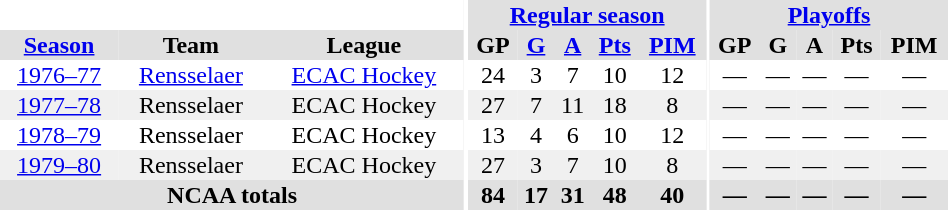<table border="0" cellpadding="1" cellspacing="0" style="text-align:center; width:50%">
<tr bgcolor="#e0e0e0">
<th colspan="3"  bgcolor="#ffffff"></th>
<th rowspan="99" bgcolor="#ffffff"></th>
<th colspan="5"><a href='#'>Regular season</a></th>
<th rowspan="99" bgcolor="#ffffff"></th>
<th colspan="5"><a href='#'>Playoffs</a></th>
</tr>
<tr bgcolor="#e0e0e0">
<th><a href='#'>Season</a></th>
<th>Team</th>
<th>League</th>
<th>GP</th>
<th><a href='#'>G</a></th>
<th><a href='#'>A</a></th>
<th><a href='#'>Pts</a></th>
<th><a href='#'>PIM</a></th>
<th>GP</th>
<th>G</th>
<th>A</th>
<th>Pts</th>
<th>PIM</th>
</tr>
<tr ALIGN="center">
<td><a href='#'>1976–77</a></td>
<td><a href='#'>Rensselaer</a></td>
<td><a href='#'>ECAC Hockey</a></td>
<td>24</td>
<td>3</td>
<td>7</td>
<td>10</td>
<td>12</td>
<td>—</td>
<td>—</td>
<td>—</td>
<td>—</td>
<td>—</td>
</tr>
<tr ALIGN="center" bgcolor="#f0f0f0">
<td><a href='#'>1977–78</a></td>
<td>Rensselaer</td>
<td>ECAC Hockey</td>
<td>27</td>
<td>7</td>
<td>11</td>
<td>18</td>
<td>8</td>
<td>—</td>
<td>—</td>
<td>—</td>
<td>—</td>
<td>—</td>
</tr>
<tr ALIGN="center">
<td><a href='#'>1978–79</a></td>
<td>Rensselaer</td>
<td>ECAC Hockey</td>
<td>13</td>
<td>4</td>
<td>6</td>
<td>10</td>
<td>12</td>
<td>—</td>
<td>—</td>
<td>—</td>
<td>—</td>
<td>—</td>
</tr>
<tr ALIGN="center" bgcolor="#f0f0f0">
<td><a href='#'>1979–80</a></td>
<td>Rensselaer</td>
<td>ECAC Hockey</td>
<td>27</td>
<td>3</td>
<td>7</td>
<td>10</td>
<td>8</td>
<td>—</td>
<td>—</td>
<td>—</td>
<td>—</td>
<td>—</td>
</tr>
<tr bgcolor="#e0e0e0">
<th colspan="3">NCAA totals</th>
<th>84</th>
<th>17</th>
<th>31</th>
<th>48</th>
<th>40</th>
<th>—</th>
<th>—</th>
<th>—</th>
<th>—</th>
<th>—</th>
</tr>
</table>
